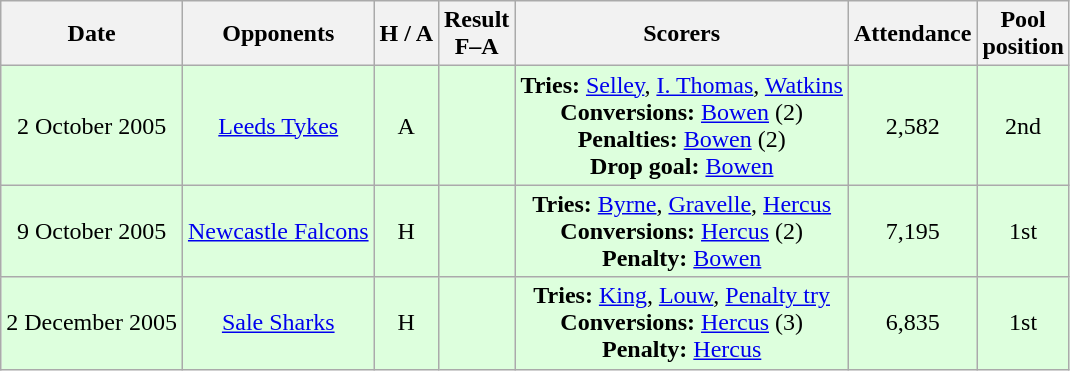<table class="wikitable" style="text-align:center">
<tr>
<th>Date</th>
<th>Opponents</th>
<th>H / A</th>
<th>Result<br>F–A</th>
<th>Scorers</th>
<th>Attendance</th>
<th>Pool<br>position</th>
</tr>
<tr style="background:#ddffdd">
<td>2 October 2005</td>
<td><a href='#'>Leeds Tykes</a></td>
<td>A</td>
<td></td>
<td><strong>Tries:</strong> <a href='#'>Selley</a>, <a href='#'>I. Thomas</a>, <a href='#'>Watkins</a><br><strong>Conversions:</strong> <a href='#'>Bowen</a> (2)<br><strong>Penalties:</strong> <a href='#'>Bowen</a> (2)<br><strong>Drop goal:</strong> <a href='#'>Bowen</a></td>
<td>2,582</td>
<td>2nd</td>
</tr>
<tr style="background:#ddffdd">
<td>9 October 2005</td>
<td><a href='#'>Newcastle Falcons</a></td>
<td>H</td>
<td></td>
<td><strong>Tries:</strong> <a href='#'>Byrne</a>, <a href='#'>Gravelle</a>, <a href='#'>Hercus</a><br><strong>Conversions:</strong> <a href='#'>Hercus</a> (2)<br><strong>Penalty:</strong> <a href='#'>Bowen</a></td>
<td>7,195</td>
<td>1st</td>
</tr>
<tr style="background:#ddffdd">
<td>2 December 2005</td>
<td><a href='#'>Sale Sharks</a></td>
<td>H</td>
<td></td>
<td><strong>Tries:</strong> <a href='#'>King</a>, <a href='#'>Louw</a>, <a href='#'>Penalty try</a><br><strong>Conversions:</strong> <a href='#'>Hercus</a> (3)<br><strong>Penalty:</strong> <a href='#'>Hercus</a></td>
<td>6,835</td>
<td>1st</td>
</tr>
</table>
